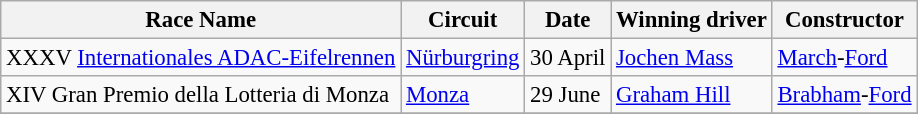<table class="wikitable" style="font-size:95%">
<tr>
<th>Race Name</th>
<th>Circuit</th>
<th>Date</th>
<th>Winning driver</th>
<th>Constructor</th>
</tr>
<tr>
<td> XXXV <a href='#'>Internationales ADAC-Eifelrennen</a></td>
<td><a href='#'>Nürburgring</a></td>
<td>30 April</td>
<td> <a href='#'>Jochen Mass</a></td>
<td> <a href='#'>March</a>-<a href='#'>Ford</a></td>
</tr>
<tr>
<td> XIV Gran Premio della Lotteria di Monza</td>
<td><a href='#'>Monza</a></td>
<td>29 June</td>
<td> <a href='#'>Graham Hill</a></td>
<td> <a href='#'>Brabham</a>-<a href='#'>Ford</a></td>
</tr>
<tr>
</tr>
</table>
